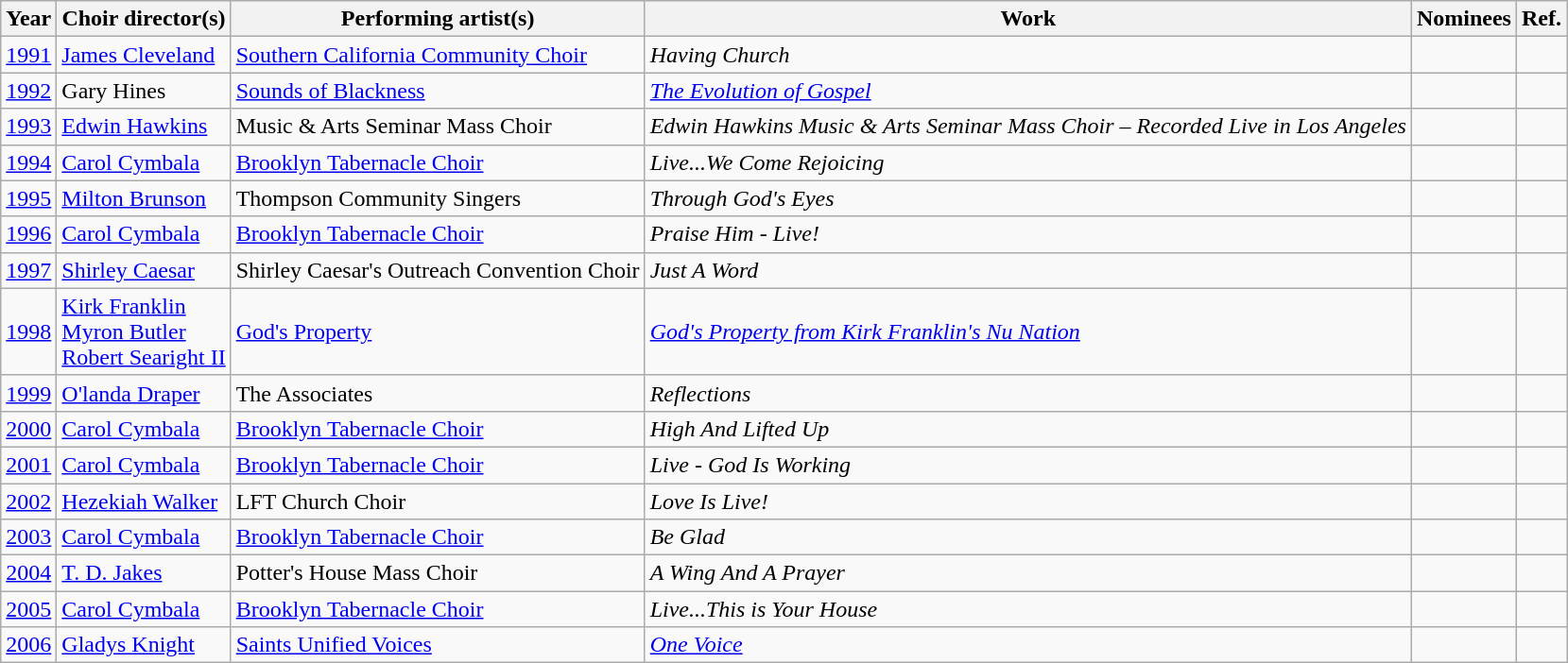<table class="wikitable sortable">
<tr>
<th bgcolor="#efefef">Year</th>
<th bgcolor="#efefef">Choir director(s)</th>
<th bgcolor="#efefef">Performing artist(s)</th>
<th bgcolor="#efefef">Work</th>
<th bgcolor="#efefef" class=unsortable>Nominees</th>
<th bgcolor="#efefef" class=unsortable>Ref.</th>
</tr>
<tr>
<td align="center"><a href='#'>1991</a></td>
<td><a href='#'>James Cleveland</a></td>
<td><a href='#'>Southern California Community Choir</a></td>
<td><em>Having Church</em></td>
<td></td>
<td align="center"></td>
</tr>
<tr>
<td align="center"><a href='#'>1992</a></td>
<td>Gary Hines</td>
<td><a href='#'>Sounds of Blackness</a></td>
<td><em><a href='#'>The Evolution of Gospel</a></em></td>
<td></td>
<td align="center"></td>
</tr>
<tr>
<td align="center"><a href='#'>1993</a></td>
<td><a href='#'>Edwin Hawkins</a></td>
<td>Music & Arts Seminar Mass Choir</td>
<td><em>Edwin Hawkins Music & Arts Seminar Mass Choir – Recorded Live in Los Angeles</em></td>
<td></td>
<td align="center"></td>
</tr>
<tr>
<td align="center"><a href='#'>1994</a></td>
<td><a href='#'>Carol Cymbala</a></td>
<td><a href='#'>Brooklyn Tabernacle Choir</a></td>
<td><em>Live...We Come Rejoicing</em></td>
<td></td>
<td align="center"></td>
</tr>
<tr>
<td align="center"><a href='#'>1995</a></td>
<td><a href='#'>Milton Brunson</a></td>
<td>Thompson Community Singers</td>
<td><em>Through God's Eyes</em></td>
<td></td>
<td align="center"></td>
</tr>
<tr>
<td align="center"><a href='#'>1996</a></td>
<td><a href='#'>Carol Cymbala</a></td>
<td><a href='#'>Brooklyn Tabernacle Choir</a></td>
<td><em>Praise Him - Live!</em></td>
<td></td>
<td align="center"></td>
</tr>
<tr>
<td align="center"><a href='#'>1997</a></td>
<td><a href='#'>Shirley Caesar</a></td>
<td>Shirley Caesar's Outreach Convention Choir</td>
<td><em>Just A Word</em></td>
<td></td>
<td align="center"></td>
</tr>
<tr>
<td align="center"><a href='#'>1998</a></td>
<td><a href='#'>Kirk Franklin</a><br><a href='#'>Myron Butler</a><br><a href='#'>Robert Searight II</a></td>
<td><a href='#'>God's Property</a></td>
<td><em><a href='#'>God's Property from Kirk Franklin's Nu Nation</a></em></td>
<td></td>
<td align="center"></td>
</tr>
<tr>
<td align="center"><a href='#'>1999</a></td>
<td><a href='#'>O'landa Draper</a></td>
<td>The Associates</td>
<td><em>Reflections</em></td>
<td></td>
<td align="center"></td>
</tr>
<tr>
<td align="center"><a href='#'>2000</a></td>
<td><a href='#'>Carol Cymbala</a></td>
<td><a href='#'>Brooklyn Tabernacle Choir</a></td>
<td><em>High And Lifted Up</em></td>
<td></td>
<td align="center"></td>
</tr>
<tr>
<td align="center"><a href='#'>2001</a></td>
<td><a href='#'>Carol Cymbala</a></td>
<td><a href='#'>Brooklyn Tabernacle Choir</a></td>
<td><em>Live - God Is Working</em></td>
<td></td>
<td align="center"></td>
</tr>
<tr>
<td align="center"><a href='#'>2002</a></td>
<td><a href='#'>Hezekiah Walker</a></td>
<td>LFT Church Choir</td>
<td><em>Love Is Live!</em></td>
<td></td>
<td align="center"></td>
</tr>
<tr>
<td align="center"><a href='#'>2003</a></td>
<td><a href='#'>Carol Cymbala</a></td>
<td><a href='#'>Brooklyn Tabernacle Choir</a></td>
<td><em>Be Glad</em></td>
<td></td>
<td align="center"></td>
</tr>
<tr>
<td align="center"><a href='#'>2004</a></td>
<td><a href='#'>T. D. Jakes</a></td>
<td>Potter's House Mass Choir</td>
<td><em>A Wing And A Prayer</em></td>
<td></td>
<td align="center"></td>
</tr>
<tr>
<td align="center"><a href='#'>2005</a></td>
<td><a href='#'>Carol Cymbala</a></td>
<td><a href='#'>Brooklyn Tabernacle Choir</a></td>
<td><em>Live...This is Your House</em></td>
<td></td>
<td align="center"></td>
</tr>
<tr>
<td align="center"><a href='#'>2006</a></td>
<td><a href='#'>Gladys Knight</a></td>
<td><a href='#'>Saints Unified Voices</a></td>
<td><em><a href='#'>One Voice</a></em></td>
<td></td>
<td align="center"></td>
</tr>
</table>
